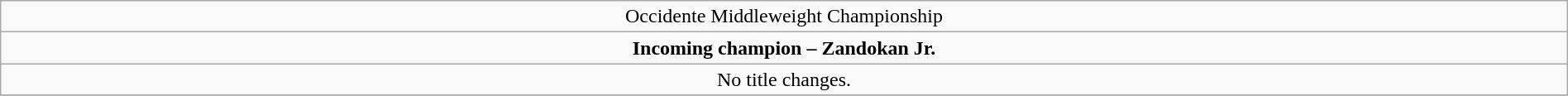<table class="wikitable" style="text-align:center; width:100%;">
<tr>
<td colspan="4" style="text-align: center;">Occidente Middleweight Championship</td>
</tr>
<tr>
<td colspan="4" style="text-align: center;"><strong>Incoming champion – Zandokan Jr.</strong></td>
</tr>
<tr>
<td>No title changes.</td>
</tr>
<tr>
</tr>
</table>
